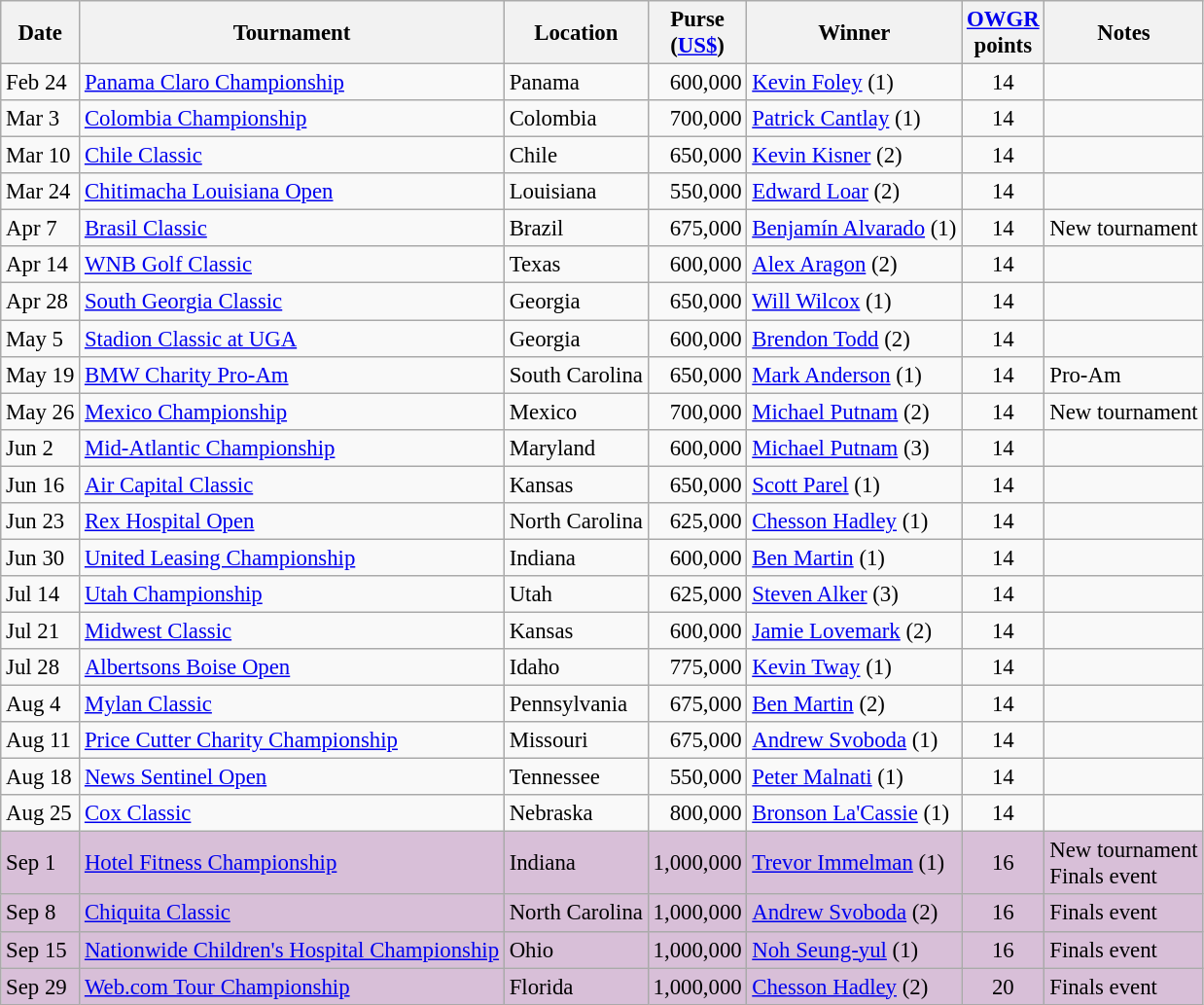<table class="wikitable" style="font-size:95%">
<tr>
<th>Date</th>
<th>Tournament</th>
<th>Location</th>
<th>Purse<br>(<a href='#'>US$</a>)</th>
<th>Winner</th>
<th><a href='#'>OWGR</a><br>points</th>
<th>Notes</th>
</tr>
<tr>
<td>Feb 24</td>
<td><a href='#'>Panama Claro Championship</a></td>
<td>Panama</td>
<td align=right>600,000</td>
<td> <a href='#'>Kevin Foley</a> (1)</td>
<td align=center>14</td>
<td></td>
</tr>
<tr>
<td>Mar 3</td>
<td><a href='#'>Colombia Championship</a></td>
<td>Colombia</td>
<td align=right>700,000</td>
<td> <a href='#'>Patrick Cantlay</a> (1)</td>
<td align=center>14</td>
<td></td>
</tr>
<tr>
<td>Mar 10</td>
<td><a href='#'>Chile Classic</a></td>
<td>Chile</td>
<td align=right>650,000</td>
<td> <a href='#'>Kevin Kisner</a> (2)</td>
<td align=center>14</td>
<td></td>
</tr>
<tr>
<td>Mar 24</td>
<td><a href='#'>Chitimacha Louisiana Open</a></td>
<td>Louisiana</td>
<td align=right>550,000</td>
<td> <a href='#'>Edward Loar</a> (2)</td>
<td align=center>14</td>
<td></td>
</tr>
<tr>
<td>Apr 7</td>
<td><a href='#'>Brasil Classic</a></td>
<td>Brazil</td>
<td align=right>675,000</td>
<td> <a href='#'>Benjamín Alvarado</a> (1)</td>
<td align=center>14</td>
<td>New tournament</td>
</tr>
<tr>
<td>Apr 14</td>
<td><a href='#'>WNB Golf Classic</a></td>
<td>Texas</td>
<td align=right>600,000</td>
<td> <a href='#'>Alex Aragon</a> (2)</td>
<td align=center>14</td>
<td></td>
</tr>
<tr>
<td>Apr 28</td>
<td><a href='#'>South Georgia Classic</a></td>
<td>Georgia</td>
<td align=right>650,000</td>
<td> <a href='#'>Will Wilcox</a> (1)</td>
<td align=center>14</td>
<td></td>
</tr>
<tr>
<td>May 5</td>
<td><a href='#'>Stadion Classic at UGA</a></td>
<td>Georgia</td>
<td align=right>600,000</td>
<td> <a href='#'>Brendon Todd</a> (2)</td>
<td align=center>14</td>
<td></td>
</tr>
<tr>
<td>May 19</td>
<td><a href='#'>BMW Charity Pro-Am</a></td>
<td>South Carolina</td>
<td align=right>650,000</td>
<td> <a href='#'>Mark Anderson</a> (1)</td>
<td align=center>14</td>
<td>Pro-Am</td>
</tr>
<tr>
<td>May 26</td>
<td><a href='#'>Mexico Championship</a></td>
<td>Mexico</td>
<td align=right>700,000</td>
<td> <a href='#'>Michael Putnam</a> (2)</td>
<td align=center>14</td>
<td>New tournament</td>
</tr>
<tr>
<td>Jun 2</td>
<td><a href='#'>Mid-Atlantic Championship</a></td>
<td>Maryland</td>
<td align=right>600,000</td>
<td> <a href='#'>Michael Putnam</a> (3)</td>
<td align=center>14</td>
<td></td>
</tr>
<tr>
<td>Jun 16</td>
<td><a href='#'>Air Capital Classic</a></td>
<td>Kansas</td>
<td align=right>650,000</td>
<td> <a href='#'>Scott Parel</a> (1)</td>
<td align=center>14</td>
<td></td>
</tr>
<tr>
<td>Jun 23</td>
<td><a href='#'>Rex Hospital Open</a></td>
<td>North Carolina</td>
<td align=right>625,000</td>
<td> <a href='#'>Chesson Hadley</a> (1)</td>
<td align=center>14</td>
<td></td>
</tr>
<tr>
<td>Jun 30</td>
<td><a href='#'>United Leasing Championship</a></td>
<td>Indiana</td>
<td align=right>600,000</td>
<td> <a href='#'>Ben Martin</a> (1)</td>
<td align=center>14</td>
<td></td>
</tr>
<tr>
<td>Jul 14</td>
<td><a href='#'>Utah Championship</a></td>
<td>Utah</td>
<td align=right>625,000</td>
<td> <a href='#'>Steven Alker</a> (3)</td>
<td align=center>14</td>
<td></td>
</tr>
<tr>
<td>Jul 21</td>
<td><a href='#'>Midwest Classic</a></td>
<td>Kansas</td>
<td align=right>600,000</td>
<td> <a href='#'>Jamie Lovemark</a> (2)</td>
<td align=center>14</td>
<td></td>
</tr>
<tr>
<td>Jul 28</td>
<td><a href='#'>Albertsons Boise Open</a></td>
<td>Idaho</td>
<td align=right>775,000</td>
<td> <a href='#'>Kevin Tway</a> (1)</td>
<td align=center>14</td>
<td></td>
</tr>
<tr>
<td>Aug 4</td>
<td><a href='#'>Mylan Classic</a></td>
<td>Pennsylvania</td>
<td align=right>675,000</td>
<td> <a href='#'>Ben Martin</a> (2)</td>
<td align=center>14</td>
<td></td>
</tr>
<tr>
<td>Aug 11</td>
<td><a href='#'>Price Cutter Charity Championship</a></td>
<td>Missouri</td>
<td align=right>675,000</td>
<td> <a href='#'>Andrew Svoboda</a> (1)</td>
<td align=center>14</td>
<td></td>
</tr>
<tr>
<td>Aug 18</td>
<td><a href='#'>News Sentinel Open</a></td>
<td>Tennessee</td>
<td align=right>550,000</td>
<td> <a href='#'>Peter Malnati</a> (1)</td>
<td align=center>14</td>
<td></td>
</tr>
<tr>
<td>Aug 25</td>
<td><a href='#'>Cox Classic</a></td>
<td>Nebraska</td>
<td align=right>800,000</td>
<td> <a href='#'>Bronson La'Cassie</a> (1)</td>
<td align=center>14</td>
<td></td>
</tr>
<tr style="background:thistle;">
<td>Sep 1</td>
<td><a href='#'>Hotel Fitness Championship</a></td>
<td>Indiana</td>
<td align=right>1,000,000</td>
<td> <a href='#'>Trevor Immelman</a> (1)</td>
<td align=center>16</td>
<td>New tournament<br>Finals event</td>
</tr>
<tr style="background:thistle;">
<td>Sep 8</td>
<td><a href='#'>Chiquita Classic</a></td>
<td>North Carolina</td>
<td align=right>1,000,000</td>
<td> <a href='#'>Andrew Svoboda</a> (2)</td>
<td align=center>16</td>
<td>Finals event</td>
</tr>
<tr style="background:thistle;">
<td>Sep 15</td>
<td><a href='#'>Nationwide Children's Hospital Championship</a></td>
<td>Ohio</td>
<td align=right>1,000,000</td>
<td> <a href='#'>Noh Seung-yul</a> (1)</td>
<td align=center>16</td>
<td>Finals event</td>
</tr>
<tr style="background:thistle;">
<td>Sep 29</td>
<td><a href='#'>Web.com Tour Championship</a></td>
<td>Florida</td>
<td align=right>1,000,000</td>
<td> <a href='#'>Chesson Hadley</a> (2)</td>
<td align=center>20</td>
<td>Finals event</td>
</tr>
</table>
